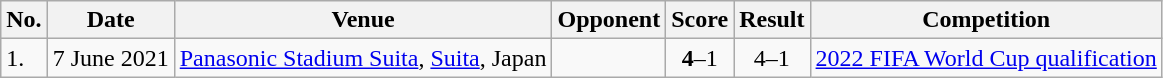<table class="wikitable sortable">
<tr>
<th>No.</th>
<th>Date</th>
<th>Venue</th>
<th>Opponent</th>
<th>Score</th>
<th>Result</th>
<th>Competition</th>
</tr>
<tr>
<td>1.</td>
<td>7 June 2021</td>
<td><a href='#'>Panasonic Stadium Suita</a>, <a href='#'>Suita</a>, Japan</td>
<td></td>
<td align="center"><strong>4</strong>–1</td>
<td align="center">4–1</td>
<td><a href='#'>2022 FIFA World Cup qualification</a></td>
</tr>
</table>
